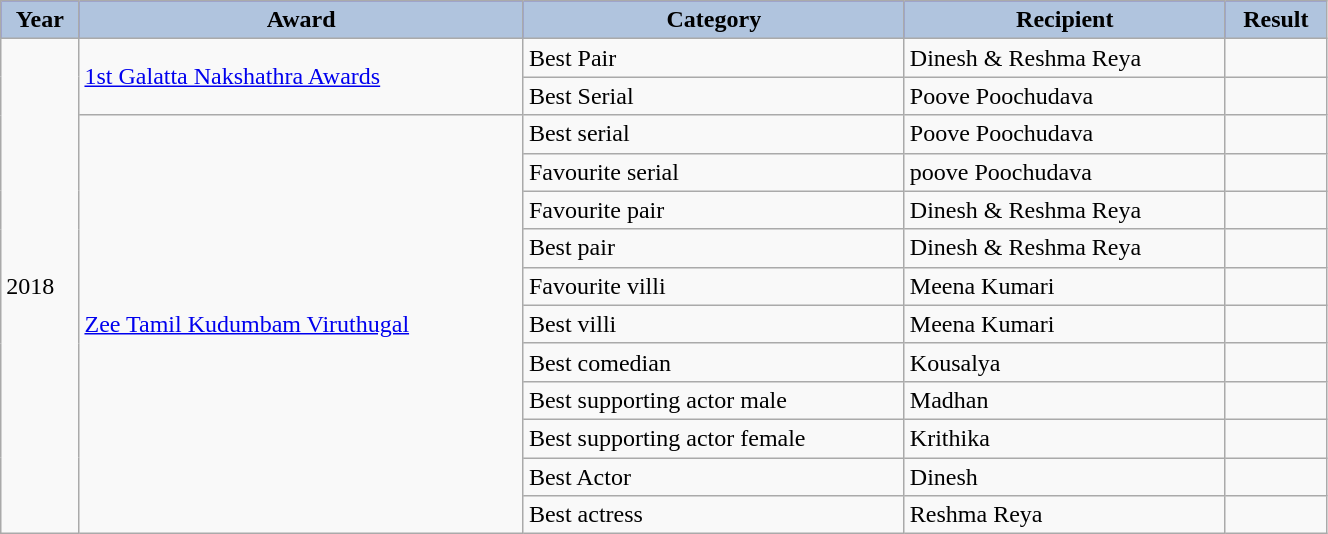<table class="wikitable" width="70%">
<tr bgcolor="blue">
<th style="background:LightSteelBlue;">Year</th>
<th style="background:LightSteelBlue;">Award</th>
<th style="background:LightSteelBlue;">Category</th>
<th style="background:LightSteelBlue;">Recipient</th>
<th style="background:LightSteelBlue;">Result</th>
</tr>
<tr>
<td rowspan="13">2018</td>
<td rowspan="2"><a href='#'>1st Galatta Nakshathra Awards</a></td>
<td>Best Pair</td>
<td>Dinesh & Reshma Reya</td>
<td></td>
</tr>
<tr>
<td>Best Serial</td>
<td>Poove Poochudava</td>
<td></td>
</tr>
<tr>
<td rowspan="11"><a href='#'>Zee Tamil Kudumbam Viruthugal</a></td>
<td>Best serial</td>
<td>Poove Poochudava</td>
<td></td>
</tr>
<tr>
<td>Favourite serial</td>
<td>poove Poochudava</td>
<td></td>
</tr>
<tr>
<td>Favourite pair</td>
<td>Dinesh & Reshma Reya</td>
<td></td>
</tr>
<tr>
<td>Best pair</td>
<td>Dinesh & Reshma Reya</td>
<td></td>
</tr>
<tr>
<td>Favourite villi</td>
<td>Meena Kumari</td>
<td></td>
</tr>
<tr>
<td>Best villi</td>
<td>Meena Kumari</td>
<td></td>
</tr>
<tr>
<td>Best comedian</td>
<td>Kousalya</td>
<td></td>
</tr>
<tr>
<td>Best supporting actor male</td>
<td>Madhan</td>
<td></td>
</tr>
<tr>
<td>Best supporting actor female</td>
<td>Krithika</td>
<td></td>
</tr>
<tr>
<td>Best Actor</td>
<td>Dinesh</td>
<td></td>
</tr>
<tr>
<td>Best actress</td>
<td>Reshma Reya</td>
<td></td>
</tr>
</table>
